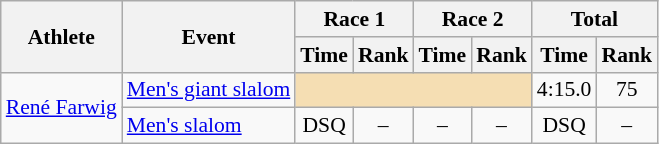<table class="wikitable" style="font-size:90%">
<tr>
<th rowspan="2">Athlete</th>
<th rowspan="2">Event</th>
<th colspan="2">Race 1</th>
<th colspan="2">Race 2</th>
<th colspan="2">Total</th>
</tr>
<tr>
<th>Time</th>
<th>Rank</th>
<th>Time</th>
<th>Rank</th>
<th>Time</th>
<th>Rank</th>
</tr>
<tr>
<td rowspan=2><a href='#'>René Farwig</a></td>
<td><a href='#'>Men's giant slalom</a></td>
<td colspan="4" bgcolor="wheat"></td>
<td align="center">4:15.0</td>
<td align="center">75</td>
</tr>
<tr>
<td><a href='#'>Men's slalom</a></td>
<td align="center">DSQ</td>
<td align="center">–</td>
<td align="center">–</td>
<td align="center">–</td>
<td align="center">DSQ</td>
<td align="center">–</td>
</tr>
</table>
